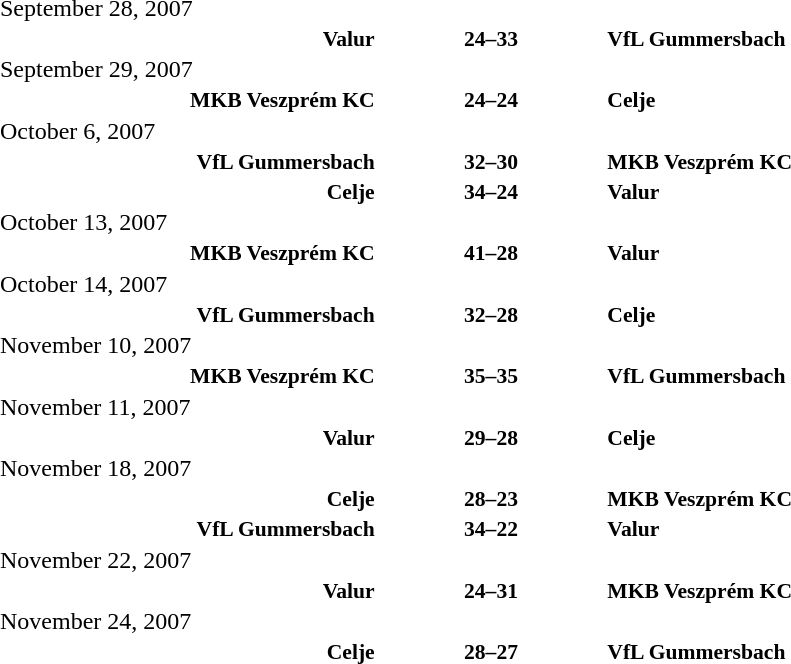<table width=100% cellspacing=1>
<tr>
<th width=20%></th>
<th width=12%></th>
<th width=20%></th>
<th></th>
</tr>
<tr>
<td>September 28, 2007</td>
</tr>
<tr style=font-size:90%>
<td align=right><strong>Valur</strong></td>
<td align=center><strong>24–33</strong></td>
<td><strong>VfL Gummersbach</strong></td>
</tr>
<tr>
<td>September 29, 2007</td>
</tr>
<tr style=font-size:90%>
<td align=right><strong>MKB Veszprém KC</strong></td>
<td align=center><strong>24–24</strong></td>
<td><strong>Celje</strong></td>
</tr>
<tr>
<td>October 6, 2007</td>
</tr>
<tr style=font-size:90%>
<td align=right><strong>VfL Gummersbach</strong></td>
<td align=center><strong>32–30</strong></td>
<td><strong>MKB Veszprém KC</strong></td>
</tr>
<tr style=font-size:90%>
<td align=right><strong>Celje</strong></td>
<td align=center><strong>34–24</strong></td>
<td><strong>Valur</strong></td>
</tr>
<tr>
<td>October 13, 2007</td>
</tr>
<tr style=font-size:90%>
<td align=right><strong>MKB Veszprém KC</strong></td>
<td align=center><strong>41–28</strong></td>
<td><strong>Valur</strong></td>
</tr>
<tr>
<td>October 14, 2007</td>
</tr>
<tr style=font-size:90%>
<td align=right><strong>VfL Gummersbach</strong></td>
<td align=center><strong>32–28</strong></td>
<td><strong>Celje</strong></td>
</tr>
<tr>
<td>November 10, 2007</td>
</tr>
<tr style=font-size:90%>
<td align=right><strong>MKB Veszprém KC</strong></td>
<td align=center><strong>35–35</strong></td>
<td><strong>VfL Gummersbach</strong></td>
</tr>
<tr>
<td>November 11, 2007</td>
</tr>
<tr style=font-size:90%>
<td align=right><strong>Valur</strong></td>
<td align=center><strong>29–28</strong></td>
<td><strong>Celje</strong></td>
</tr>
<tr>
<td>November 18, 2007</td>
</tr>
<tr style=font-size:90%>
<td align=right><strong>Celje</strong></td>
<td align=center><strong>28–23</strong></td>
<td><strong>MKB Veszprém KC</strong></td>
</tr>
<tr style=font-size:90%>
<td align=right><strong>VfL Gummersbach</strong></td>
<td align=center><strong>34–22</strong></td>
<td><strong>Valur</strong></td>
</tr>
<tr>
<td>November 22, 2007</td>
</tr>
<tr style=font-size:90%>
<td align=right><strong>Valur</strong></td>
<td align=center><strong>24–31</strong></td>
<td><strong>MKB Veszprém KC</strong></td>
</tr>
<tr>
<td>November 24, 2007</td>
</tr>
<tr style=font-size:90%>
<td align=right><strong>Celje</strong></td>
<td align=center><strong>28–27</strong></td>
<td><strong>VfL Gummersbach</strong></td>
</tr>
</table>
